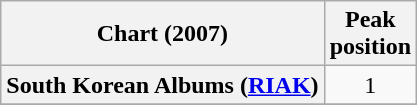<table class="wikitable plainrowheaders" style="text-align:center">
<tr>
<th scope="col">Chart (2007)</th>
<th scope="col">Peak<br>position</th>
</tr>
<tr>
<th scope="row">South Korean Albums (<a href='#'>RIAK</a>)</th>
<td>1</td>
</tr>
<tr>
</tr>
</table>
